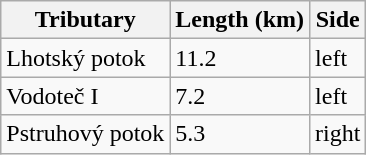<table class="wikitable">
<tr>
<th>Tributary</th>
<th>Length (km)</th>
<th>Side</th>
</tr>
<tr>
<td>Lhotský potok</td>
<td>11.2</td>
<td>left</td>
</tr>
<tr>
<td>Vodoteč I</td>
<td>7.2</td>
<td>left</td>
</tr>
<tr>
<td>Pstruhový potok</td>
<td>5.3</td>
<td>right</td>
</tr>
</table>
